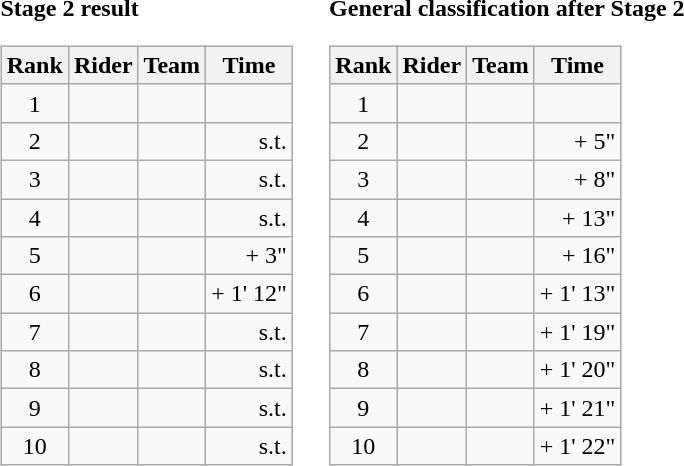<table>
<tr>
<td><strong>Stage 2 result</strong><br><table class="wikitable">
<tr>
<th scope="col">Rank</th>
<th scope="col">Rider</th>
<th scope="col">Team</th>
<th scope="col">Time</th>
</tr>
<tr>
<td style="text-align:center;">1</td>
<td></td>
<td></td>
<td style="text-align:right;"></td>
</tr>
<tr>
<td style="text-align:center;">2</td>
<td></td>
<td></td>
<td style="text-align:right;">s.t.</td>
</tr>
<tr>
<td style="text-align:center;">3</td>
<td></td>
<td></td>
<td style="text-align:right;">s.t.</td>
</tr>
<tr>
<td style="text-align:center;">4</td>
<td></td>
<td></td>
<td style="text-align:right;">s.t.</td>
</tr>
<tr>
<td style="text-align:center;">5</td>
<td></td>
<td></td>
<td style="text-align:right;">+ 3"</td>
</tr>
<tr>
<td style="text-align:center;">6</td>
<td></td>
<td></td>
<td style="text-align:right;">+ 1' 12"</td>
</tr>
<tr>
<td style="text-align:center;">7</td>
<td></td>
<td></td>
<td style="text-align:right;">s.t.</td>
</tr>
<tr>
<td style="text-align:center;">8</td>
<td></td>
<td></td>
<td style="text-align:right;">s.t.</td>
</tr>
<tr>
<td style="text-align:center;">9</td>
<td></td>
<td></td>
<td style="text-align:right;">s.t.</td>
</tr>
<tr>
<td style="text-align:center;">10</td>
<td></td>
<td></td>
<td style="text-align:right;">s.t.</td>
</tr>
</table>
</td>
<td></td>
<td><strong>General classification after Stage 2</strong><br><table class="wikitable">
<tr>
<th scope="col">Rank</th>
<th scope="col">Rider</th>
<th scope="col">Team</th>
<th scope="col">Time</th>
</tr>
<tr>
<td style="text-align:center;">1</td>
<td> </td>
<td></td>
<td style="text-align:right;"></td>
</tr>
<tr>
<td style="text-align:center;">2</td>
<td></td>
<td></td>
<td style="text-align:right;">+ 5"</td>
</tr>
<tr>
<td style="text-align:center;">3</td>
<td> </td>
<td></td>
<td style="text-align:right;">+ 8"</td>
</tr>
<tr>
<td style="text-align:center;">4</td>
<td></td>
<td></td>
<td style="text-align:right;">+ 13"</td>
</tr>
<tr>
<td style="text-align:center;">5</td>
<td></td>
<td></td>
<td style="text-align:right;">+ 16"</td>
</tr>
<tr>
<td style="text-align:center;">6</td>
<td> </td>
<td></td>
<td style="text-align:right;">+ 1' 13"</td>
</tr>
<tr>
<td style="text-align:center;">7</td>
<td></td>
<td></td>
<td style="text-align:right;">+ 1' 19"</td>
</tr>
<tr>
<td style="text-align:center;">8</td>
<td></td>
<td></td>
<td style="text-align:right;">+ 1' 20"</td>
</tr>
<tr>
<td style="text-align:center;">9</td>
<td></td>
<td></td>
<td style="text-align:right;">+ 1' 21"</td>
</tr>
<tr>
<td style="text-align:center;">10</td>
<td></td>
<td></td>
<td style="text-align:right;">+ 1' 22"</td>
</tr>
</table>
</td>
</tr>
</table>
